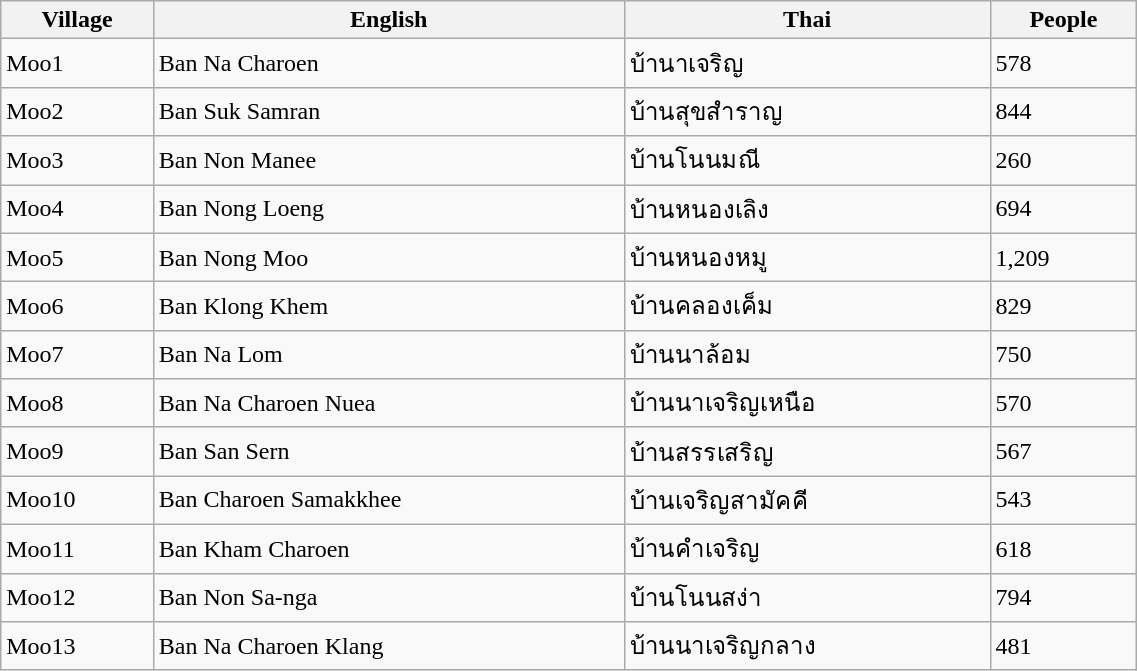<table class="wikitable" style="width:60%;">
<tr>
<th>Village</th>
<th>English</th>
<th>Thai</th>
<th>People</th>
</tr>
<tr>
<td>Moo1</td>
<td>Ban Na Charoen</td>
<td>บ้านาเจริญ</td>
<td>578</td>
</tr>
<tr>
<td>Moo2</td>
<td>Ban Suk Samran</td>
<td>บ้านสุขสำราญ</td>
<td>844</td>
</tr>
<tr>
<td>Moo3</td>
<td>Ban Non Manee</td>
<td>บ้านโนนมณี</td>
<td>260</td>
</tr>
<tr>
<td>Moo4</td>
<td>Ban Nong Loeng</td>
<td>บ้านหนองเลิง</td>
<td>694</td>
</tr>
<tr>
<td>Moo5</td>
<td>Ban Nong Moo</td>
<td>บ้านหนองหมู</td>
<td>1,209</td>
</tr>
<tr>
<td>Moo6</td>
<td>Ban Klong Khem</td>
<td>บ้านคลองเค็ม</td>
<td>829</td>
</tr>
<tr>
<td>Moo7</td>
<td>Ban Na Lom</td>
<td>บ้านนาล้อม</td>
<td>750</td>
</tr>
<tr>
<td>Moo8</td>
<td>Ban Na Charoen Nuea</td>
<td>บ้านนาเจริญเหนือ</td>
<td>570</td>
</tr>
<tr>
<td>Moo9</td>
<td>Ban San Sern</td>
<td>บ้านสรรเสริญ</td>
<td>567</td>
</tr>
<tr>
<td>Moo10</td>
<td>Ban Charoen Samakkhee</td>
<td>บ้านเจริญสามัคคี</td>
<td>543</td>
</tr>
<tr>
<td>Moo11</td>
<td>Ban Kham Charoen</td>
<td>บ้านคำเจริญ</td>
<td>618</td>
</tr>
<tr>
<td>Moo12</td>
<td>Ban Non Sa-nga</td>
<td>บ้านโนนสง่า</td>
<td>794</td>
</tr>
<tr>
<td>Moo13</td>
<td>Ban Na Charoen Klang</td>
<td>บ้านนาเจริญกลาง</td>
<td>481</td>
</tr>
</table>
